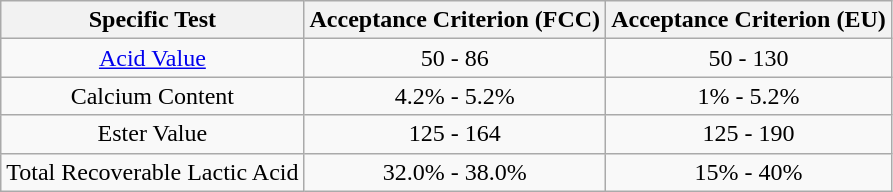<table class="wikitable">
<tr style="text-align:center;">
<th>Specific Test</th>
<th>Acceptance Criterion (FCC)</th>
<th>Acceptance Criterion (EU)</th>
</tr>
<tr style="text-align:center;">
<td><a href='#'>Acid Value</a></td>
<td>50 - 86</td>
<td>50 - 130</td>
</tr>
<tr style="text-align:center;">
<td>Calcium Content</td>
<td>4.2% - 5.2%</td>
<td>1% - 5.2%</td>
</tr>
<tr style="text-align:center;">
<td>Ester Value</td>
<td>125 - 164</td>
<td>125 - 190</td>
</tr>
<tr style="text-align:center;">
<td>Total Recoverable Lactic Acid</td>
<td>32.0% - 38.0%</td>
<td>15% - 40%</td>
</tr>
</table>
